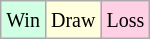<table class="wikitable">
<tr>
<td style="background-color: #d0ffe3;"><small>Win</small></td>
<td style="background-color: #ffffdd;"><small>Draw</small></td>
<td style="background-color: #ffd0e3;"><small>Loss</small></td>
</tr>
</table>
